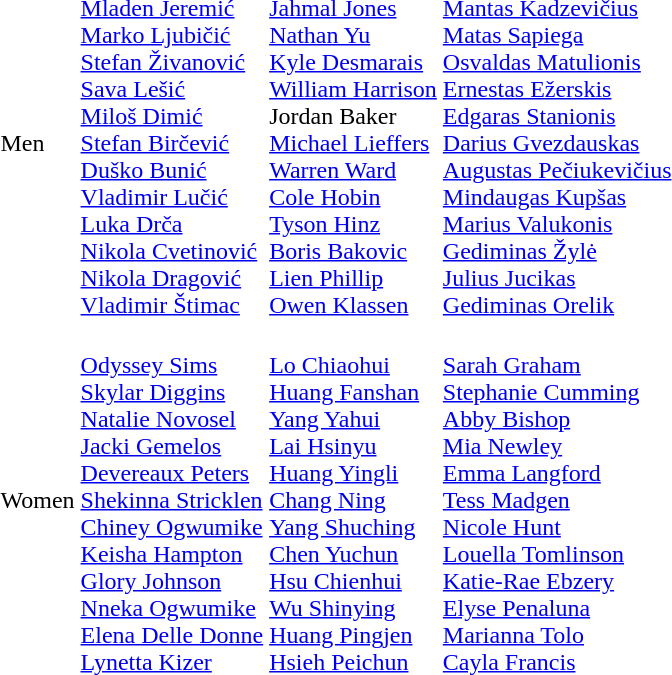<table>
<tr>
<td>Men<br></td>
<td><br><a href='#'>Mladen Jeremić</a><br><a href='#'>Marko Ljubičić</a><br><a href='#'>Stefan Živanović</a><br><a href='#'>Sava Lešić</a><br><a href='#'>Miloš Dimić</a><br><a href='#'>Stefan Birčević</a><br><a href='#'>Duško Bunić</a><br><a href='#'>Vladimir Lučić</a><br><a href='#'>Luka Drča</a><br><a href='#'>Nikola Cvetinović</a><br><a href='#'>Nikola Dragović</a><br><a href='#'>Vladimir Štimac</a></td>
<td><br><a href='#'>Jahmal Jones</a><br><a href='#'>Nathan Yu</a><br><a href='#'>Kyle Desmarais</a><br><a href='#'>William Harrison</a><br>Jordan Baker<br><a href='#'>Michael Lieffers</a><br><a href='#'>Warren Ward</a><br><a href='#'>Cole Hobin</a><br><a href='#'>Tyson Hinz</a><br><a href='#'>Boris Bakovic</a><br><a href='#'>Lien Phillip</a><br><a href='#'>Owen Klassen</a></td>
<td><br><a href='#'>Mantas Kadzevičius</a><br><a href='#'>Matas Sapiega</a><br><a href='#'>Osvaldas Matulionis</a><br><a href='#'>Ernestas Ežerskis</a><br><a href='#'>Edgaras Stanionis</a><br><a href='#'>Darius Gvezdauskas</a><br><a href='#'>Augustas Pečiukevičius</a><br><a href='#'>Mindaugas Kupšas</a><br><a href='#'>Marius Valukonis</a><br><a href='#'>Gediminas Žylė</a><br><a href='#'>Julius Jucikas</a><br><a href='#'>Gediminas Orelik</a></td>
</tr>
<tr>
<td>Women<br></td>
<td><br><a href='#'>Odyssey Sims</a><br><a href='#'>Skylar Diggins</a><br><a href='#'>Natalie Novosel</a><br><a href='#'>Jacki Gemelos</a><br><a href='#'>Devereaux Peters</a><br><a href='#'>Shekinna Stricklen</a><br><a href='#'>Chiney Ogwumike</a><br><a href='#'>Keisha Hampton</a><br><a href='#'>Glory Johnson</a><br><a href='#'>Nneka Ogwumike</a><br><a href='#'>Elena Delle Donne</a><br><a href='#'>Lynetta Kizer</a></td>
<td><br><a href='#'>Lo Chiaohui</a><br><a href='#'>Huang Fanshan</a><br><a href='#'>Yang Yahui</a><br><a href='#'>Lai Hsinyu</a><br><a href='#'>Huang Yingli</a><br><a href='#'>Chang Ning</a><br><a href='#'>Yang Shuching</a><br><a href='#'>Chen Yuchun</a><br><a href='#'>Hsu Chienhui</a><br><a href='#'>Wu Shinying</a><br><a href='#'>Huang Pingjen</a><br><a href='#'>Hsieh Peichun</a></td>
<td><br><a href='#'>Sarah Graham</a><br><a href='#'>Stephanie Cumming</a><br><a href='#'>Abby Bishop</a><br><a href='#'>Mia Newley</a><br><a href='#'>Emma Langford</a><br><a href='#'>Tess Madgen</a><br><a href='#'>Nicole Hunt</a><br><a href='#'>Louella Tomlinson</a><br><a href='#'>Katie-Rae Ebzery</a><br><a href='#'>Elyse Penaluna</a><br><a href='#'>Marianna Tolo</a><br><a href='#'>Cayla Francis</a></td>
</tr>
</table>
